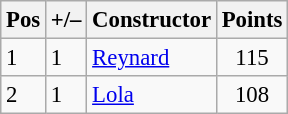<table class="wikitable" style="font-size: 95%;">
<tr>
<th>Pos</th>
<th>+/–</th>
<th>Constructor</th>
<th>Points</th>
</tr>
<tr>
<td>1</td>
<td align="left"> 1</td>
<td> <a href='#'>Reynard</a></td>
<td align="center">115</td>
</tr>
<tr>
<td>2</td>
<td align="left"> 1</td>
<td> <a href='#'>Lola</a></td>
<td align="center">108</td>
</tr>
</table>
